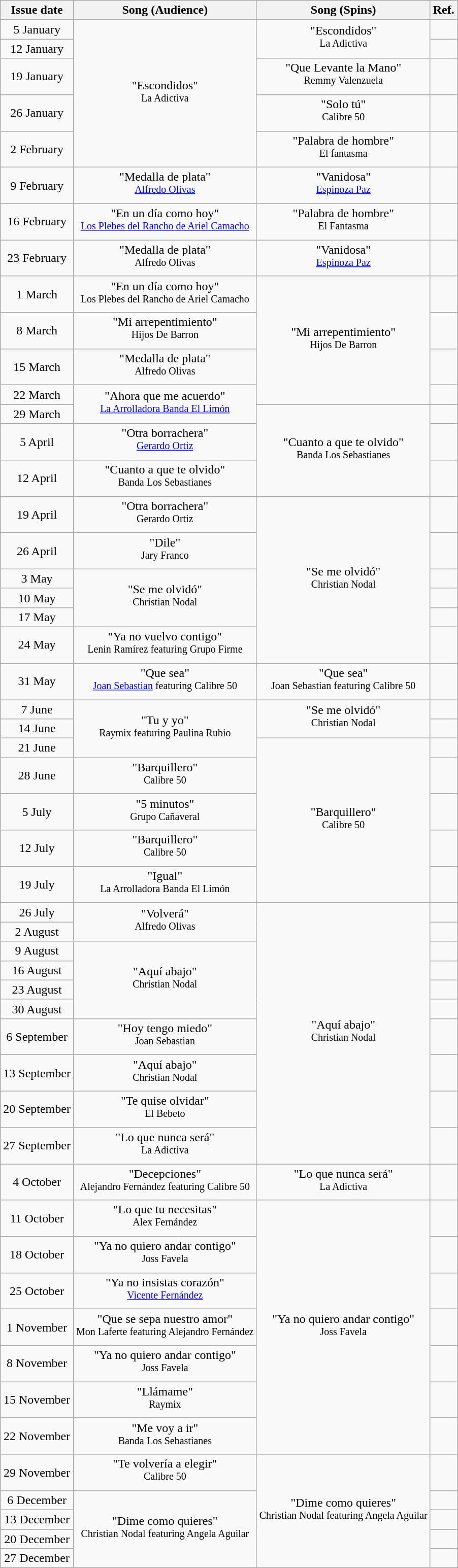<table class="wikitable" style="text-align: center;">
<tr>
<th>Issue date</th>
<th>Song (Audience)</th>
<th>Song (Spins)</th>
<th>Ref.</th>
</tr>
<tr>
<td>5 January</td>
<td rowspan="5">"Escondidos"<br><sup>La Adictiva</sup></td>
<td rowspan="2">"Escondidos"<br><sup>La Adictiva</sup></td>
<td></td>
</tr>
<tr>
<td>12 January</td>
<td></td>
</tr>
<tr>
<td>19 January</td>
<td>"Que Levante la Mano"<br><sup>Remmy Valenzuela</sup></td>
<td></td>
</tr>
<tr>
<td>26 January</td>
<td>"Solo tú"<br><sup>Calibre 50</sup></td>
<td></td>
</tr>
<tr>
<td>2 February</td>
<td>"Palabra de hombre"<br><sup>El fantasma</sup></td>
<td></td>
</tr>
<tr>
<td>9 February</td>
<td>"Medalla de plata"<br><sup><a href='#'>Alfredo Olivas</a></sup></td>
<td>"Vanidosa"<br><sup><a href='#'>Espinoza Paz</a></sup></td>
<td></td>
</tr>
<tr>
<td>16 February</td>
<td>"En un día como hoy"<br><sup><a href='#'>Los Plebes del Rancho de Ariel Camacho</a></sup></td>
<td>"Palabra de hombre"<br><sup>El Fantasma</sup></td>
<td></td>
</tr>
<tr>
<td>23 February</td>
<td>"Medalla de plata"<br><sup>Alfredo Olivas</sup></td>
<td>"Vanidosa"<br><sup><a href='#'>Espinoza Paz</a></sup></td>
<td></td>
</tr>
<tr>
<td>1 March</td>
<td>"En un día como hoy"<br><sup>Los Plebes del Rancho de Ariel Camacho</sup></td>
<td rowspan="4">"Mi arrepentimiento"<br><sup>Hijos De Barron</sup></td>
<td></td>
</tr>
<tr>
<td>8 March</td>
<td>"Mi arrepentimiento"<br><sup>Hijos De Barron</sup></td>
<td></td>
</tr>
<tr>
<td>15 March</td>
<td>"Medalla de plata"<br><sup>Alfredo Olivas</sup></td>
<td></td>
</tr>
<tr>
<td>22 March</td>
<td rowspan="2">"Ahora que me acuerdo"<br><sup><a href='#'>La Arrolladora Banda El Limón</a></sup></td>
<td></td>
</tr>
<tr>
<td>29 March</td>
<td rowspan="3">"Cuanto a que te olvido"<br><sup>Banda Los Sebastianes</sup></td>
<td></td>
</tr>
<tr>
<td>5 April</td>
<td>"Otra borrachera"<br><sup><a href='#'>Gerardo Ortiz</a></sup></td>
<td></td>
</tr>
<tr>
<td>12 April</td>
<td>"Cuanto a que te olvido"<br><sup>Banda Los Sebastianes</sup></td>
<td></td>
</tr>
<tr>
<td>19 April</td>
<td>"Otra borrachera"<br><sup>Gerardo Ortiz</sup></td>
<td rowspan="6">"Se me olvidó"<br><sup>Christian Nodal</sup></td>
<td></td>
</tr>
<tr>
<td>26 April</td>
<td>"Dile"<br><sup>Jary Franco</sup></td>
<td></td>
</tr>
<tr>
<td>3 May</td>
<td rowspan="3">"Se me olvidó"<br><sup>Christian Nodal</sup></td>
<td></td>
</tr>
<tr>
<td>10 May</td>
<td></td>
</tr>
<tr>
<td>17 May</td>
<td></td>
</tr>
<tr>
<td>24 May</td>
<td>"Ya no vuelvo contigo"<br><sup>Lenin Ramírez featuring Grupo Firme</sup></td>
<td></td>
</tr>
<tr>
<td>31 May</td>
<td>"Que sea"<br><sup><a href='#'>Joan Sebastian</a> featuring Calibre 50</sup></td>
<td>"Que sea"<br><sup>Joan Sebastian featuring Calibre 50</sup></td>
<td></td>
</tr>
<tr>
<td>7 June</td>
<td rowspan="3">"Tu y yo"<br><sup>Raymix featuring Paulina Rubio</sup></td>
<td rowspan="2">"Se me olvidó"<br><sup>Christian Nodal</sup></td>
<td></td>
</tr>
<tr>
<td>14 June</td>
<td></td>
</tr>
<tr>
<td>21 June</td>
<td rowspan="5">"Barquillero"<br><sup>Calibre 50</sup></td>
<td></td>
</tr>
<tr>
<td>28 June</td>
<td>"Barquillero"<br><sup>Calibre 50</sup></td>
<td></td>
</tr>
<tr>
<td>5 July</td>
<td>"5 minutos"<br><sup>Grupo Cañaveral</sup></td>
<td></td>
</tr>
<tr>
<td>12 July</td>
<td>"Barquillero"<br><sup>Calibre 50</sup></td>
<td></td>
</tr>
<tr>
<td>19 July</td>
<td>"Igual"<br><sup>La Arrolladora Banda El Limón</sup></td>
<td></td>
</tr>
<tr>
<td>26 July</td>
<td rowspan="2">"Volverá"<br><sup>Alfredo Olivas</sup></td>
<td rowspan="10">"Aquí abajo"<br><sup>Christian Nodal</sup></td>
<td></td>
</tr>
<tr>
<td>2 August</td>
<td></td>
</tr>
<tr>
<td>9 August</td>
<td rowspan="4">"Aquí abajo"<br><sup>Christian Nodal</sup></td>
<td></td>
</tr>
<tr>
<td>16 August</td>
<td></td>
</tr>
<tr>
<td>23 August</td>
<td></td>
</tr>
<tr>
<td>30 August</td>
<td></td>
</tr>
<tr>
<td>6 September</td>
<td>"Hoy tengo miedo"<br><sup>Joan Sebastian</sup></td>
<td></td>
</tr>
<tr>
<td>13 September</td>
<td>"Aquí abajo"<br><sup>Christian Nodal</sup></td>
<td></td>
</tr>
<tr>
<td>20 September</td>
<td>"Te quise olvidar"<br><sup>El Bebeto</sup></td>
<td></td>
</tr>
<tr>
<td>27 September</td>
<td>"Lo que nunca será"<br><sup>La Adictiva</sup></td>
<td></td>
</tr>
<tr>
<td>4 October</td>
<td>"Decepciones"<br><sup>Alejandro Fernández featuring Calibre 50</sup></td>
<td>"Lo que nunca será"<br><sup>La Adictiva</sup></td>
<td></td>
</tr>
<tr>
<td>11 October</td>
<td>"Lo que tu necesitas"<br><sup>Alex Fernández</sup></td>
<td rowspan="7">"Ya no quiero andar contigo"<br><sup>Joss Favela</sup></td>
<td></td>
</tr>
<tr>
<td>18 October</td>
<td>"Ya no quiero andar contigo"<br><sup>Joss Favela</sup></td>
<td></td>
</tr>
<tr>
<td>25 October</td>
<td>"Ya no insistas corazón"<br><sup><a href='#'>Vicente Fernández</a></sup></td>
<td></td>
</tr>
<tr>
<td>1 November</td>
<td>"Que se sepa nuestro amor"<br><sup>Mon Laferte featuring Alejandro Fernández</sup></td>
<td></td>
</tr>
<tr>
<td>8 November</td>
<td>"Ya no quiero andar contigo"<br><sup>Joss Favela</sup></td>
<td></td>
</tr>
<tr>
<td>15 November</td>
<td>"Llámame"<br><sup>Raymix</sup></td>
<td></td>
</tr>
<tr>
<td>22 November</td>
<td>"Me voy a ir"<br><sup>Banda Los Sebastianes</sup></td>
<td></td>
</tr>
<tr>
<td>29 November</td>
<td>"Te volvería a elegir"<br><sup>Calibre 50</sup></td>
<td rowspan="5">"Dime como quieres"<br><sup>Christian Nodal featuring Angela Aguilar</sup></td>
<td></td>
</tr>
<tr>
<td>6 December</td>
<td rowspan="4">"Dime como quieres"<br><sup>Christian Nodal featuring Angela Aguilar</sup></td>
<td></td>
</tr>
<tr>
<td>13 December</td>
<td></td>
</tr>
<tr>
<td>20 December</td>
<td></td>
</tr>
<tr>
<td>27 December</td>
<td></td>
</tr>
</table>
